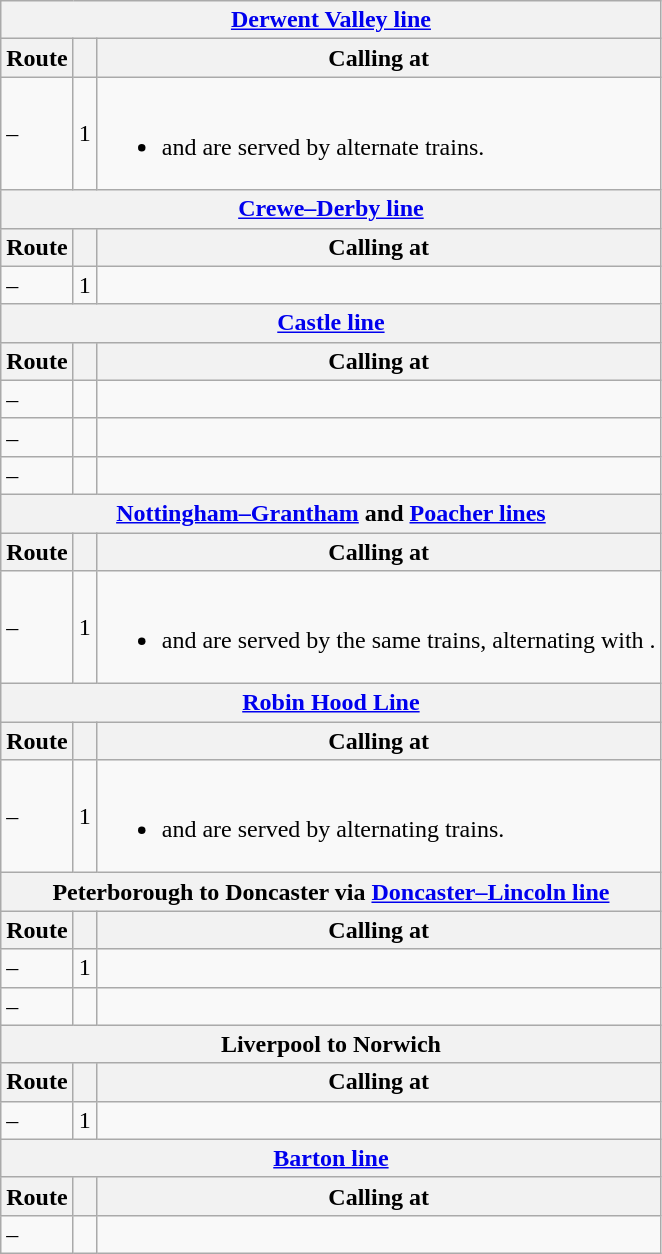<table class="wikitable">
<tr>
<th colspan="3"><a href='#'>Derwent Valley line</a></th>
</tr>
<tr>
<th>Route</th>
<th></th>
<th>Calling at</th>
</tr>
<tr>
<td> – </td>
<td>1</td>
<td><br><ul><li> and  are served by alternate trains.</li></ul></td>
</tr>
<tr>
<th colspan="3"><a href='#'>Crewe–Derby line</a></th>
</tr>
<tr>
<th>Route</th>
<th></th>
<th>Calling at</th>
</tr>
<tr>
<td> – </td>
<td>1</td>
<td></td>
</tr>
<tr>
<th colspan="3"><a href='#'>Castle line</a></th>
</tr>
<tr>
<th>Route</th>
<th></th>
<th>Calling at</th>
</tr>
<tr>
<td> – </td>
<td></td>
<td></td>
</tr>
<tr>
<td> – </td>
<td></td>
<td></td>
</tr>
<tr>
<td> – </td>
<td></td>
<td></td>
</tr>
<tr>
<th colspan="3"><a href='#'>Nottingham–Grantham</a> and <a href='#'>Poacher lines</a></th>
</tr>
<tr>
<th>Route</th>
<th></th>
<th>Calling at</th>
</tr>
<tr>
<td> – </td>
<td>1</td>
<td><br><ul><li> and  are served by the same trains, alternating with .</li></ul></td>
</tr>
<tr>
<th colspan="3"><a href='#'>Robin Hood Line</a></th>
</tr>
<tr>
<th>Route</th>
<th></th>
<th>Calling at</th>
</tr>
<tr>
<td> – </td>
<td>1</td>
<td><br><ul><li> and  are served by alternating trains.</li></ul></td>
</tr>
<tr>
<th colspan="3">Peterborough to Doncaster via <a href='#'>Doncaster–Lincoln line</a></th>
</tr>
<tr>
<th>Route</th>
<th></th>
<th>Calling at</th>
</tr>
<tr>
<td> – </td>
<td>1</td>
<td></td>
</tr>
<tr>
<td> – </td>
<td></td>
<td></td>
</tr>
<tr>
<th colspan="3">Liverpool to Norwich</th>
</tr>
<tr>
<th>Route</th>
<th></th>
<th>Calling at</th>
</tr>
<tr>
<td> – </td>
<td>1</td>
<td></td>
</tr>
<tr>
<th colspan="3"><a href='#'>Barton line</a></th>
</tr>
<tr>
<th>Route</th>
<th></th>
<th>Calling at</th>
</tr>
<tr>
<td> – </td>
<td></td>
<td></td>
</tr>
</table>
